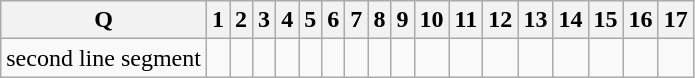<table class="wikitable">
<tr>
<th>Q</th>
<th>1</th>
<th>2</th>
<th>3</th>
<th>4</th>
<th>5</th>
<th>6</th>
<th>7</th>
<th>8</th>
<th>9</th>
<th>10</th>
<th>11</th>
<th>12</th>
<th>13</th>
<th>14</th>
<th>15</th>
<th>16</th>
<th>17</th>
</tr>
<tr>
<td>second line segment</td>
<td></td>
<td></td>
<td></td>
<td></td>
<td></td>
<td></td>
<td></td>
<td></td>
<td></td>
<td></td>
<td></td>
<td></td>
<td></td>
<td></td>
<td></td>
<td></td>
<td></td>
</tr>
</table>
